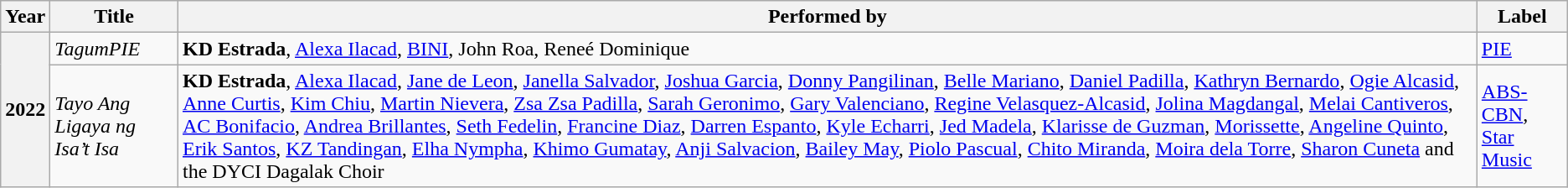<table class="wikitable">
<tr>
<th>Year</th>
<th>Title</th>
<th>Performed by</th>
<th>Label</th>
</tr>
<tr>
<th rowspan="2">2022</th>
<td><em>TagumPIE</em></td>
<td><strong>KD Estrada</strong>, <a href='#'>Alexa Ilacad</a>, <a href='#'>BINI</a>, John Roa, Reneé Dominique</td>
<td><a href='#'>PIE</a></td>
</tr>
<tr>
<td><em>Tayo Ang Ligaya ng Isa’t Isa</em></td>
<td><strong>KD Estrada</strong>, <a href='#'>Alexa Ilacad</a>, <a href='#'>Jane de Leon</a>, <a href='#'>Janella Salvador</a>, <a href='#'>Joshua Garcia</a>, <a href='#'>Donny Pangilinan</a>, <a href='#'>Belle Mariano</a>, <a href='#'>Daniel Padilla</a>, <a href='#'>Kathryn Bernardo</a>, <a href='#'>Ogie Alcasid</a>, <a href='#'>Anne Curtis</a>, <a href='#'>Kim Chiu</a>, <a href='#'>Martin Nievera</a>, <a href='#'>Zsa Zsa Padilla</a>, <a href='#'>Sarah Geronimo</a>, <a href='#'>Gary Valenciano</a>, <a href='#'>Regine Velasquez-Alcasid</a>, <a href='#'>Jolina Magdangal</a>, <a href='#'>Melai Cantiveros</a>, <a href='#'>AC Bonifacio</a>, <a href='#'>Andrea Brillantes</a>, <a href='#'>Seth Fedelin</a>, <a href='#'>Francine Diaz</a>, <a href='#'>Darren Espanto</a>, <a href='#'>Kyle Echarri</a>, <a href='#'>Jed Madela</a>, <a href='#'>Klarisse de Guzman</a>, <a href='#'>Morissette</a>, <a href='#'>Angeline Quinto</a>, <a href='#'>Erik Santos</a>, <a href='#'>KZ Tandingan</a>, <a href='#'>Elha Nympha</a>, <a href='#'>Khimo Gumatay</a>, <a href='#'>Anji Salvacion</a>, <a href='#'>Bailey May</a>, <a href='#'>Piolo Pascual</a>, <a href='#'>Chito Miranda</a>, <a href='#'>Moira dela Torre</a>, <a href='#'>Sharon Cuneta</a> and the DYCI Dagalak Choir</td>
<td><a href='#'>ABS-CBN</a>, <a href='#'>Star Music</a></td>
</tr>
</table>
